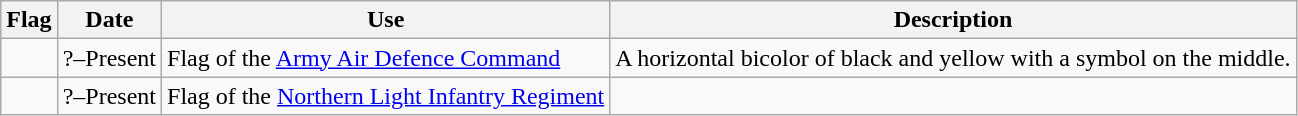<table class="wikitable sortable">
<tr>
<th>Flag</th>
<th>Date</th>
<th>Use</th>
<th>Description</th>
</tr>
<tr>
<td></td>
<td>?–Present</td>
<td>Flag of the <a href='#'>Army Air Defence Command</a></td>
<td>A horizontal bicolor of black and yellow with a symbol on the middle.</td>
</tr>
<tr>
<td></td>
<td>?–Present</td>
<td>Flag of the <a href='#'>Northern Light Infantry Regiment</a></td>
<td></td>
</tr>
</table>
